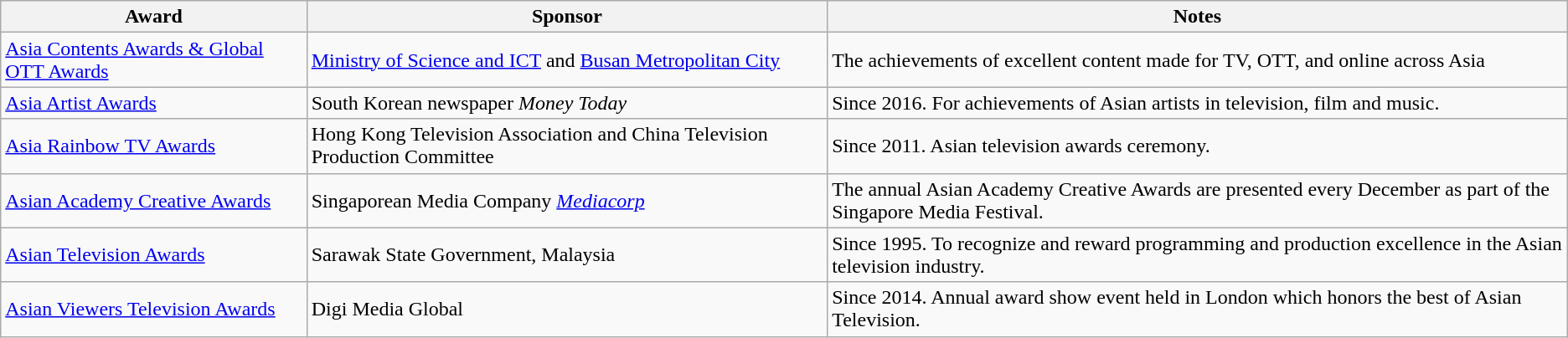<table class="wikitable sortable">
<tr>
<th>Award</th>
<th>Sponsor</th>
<th>Notes</th>
</tr>
<tr>
<td><a href='#'>Asia Contents Awards & Global OTT Awards</a></td>
<td><a href='#'>Ministry of Science and ICT</a> and <a href='#'>Busan Metropolitan City</a></td>
<td>The achievements of excellent content made for TV, OTT, and online across Asia</td>
</tr>
<tr>
<td><a href='#'>Asia Artist Awards</a></td>
<td>South Korean newspaper <em>Money Today</em></td>
<td>Since 2016. For achievements of Asian artists in television, film and music.</td>
</tr>
<tr>
<td><a href='#'>Asia Rainbow TV Awards</a></td>
<td>Hong Kong Television Association and China Television Production Committee</td>
<td>Since 2011. Asian television awards ceremony.</td>
</tr>
<tr>
<td><a href='#'>Asian Academy Creative Awards</a></td>
<td>Singaporean Media Company <em><a href='#'>Mediacorp</a></em></td>
<td>The annual Asian Academy Creative Awards are presented every December as part of the Singapore Media Festival.</td>
</tr>
<tr>
<td><a href='#'>Asian Television Awards</a></td>
<td>Sarawak State Government, Malaysia</td>
<td>Since 1995. To recognize and reward programming and production excellence in the Asian television industry.</td>
</tr>
<tr>
<td><a href='#'>Asian Viewers Television Awards</a></td>
<td>Digi Media Global</td>
<td>Since 2014. Annual award show event held in London which honors the best of Asian Television.</td>
</tr>
</table>
